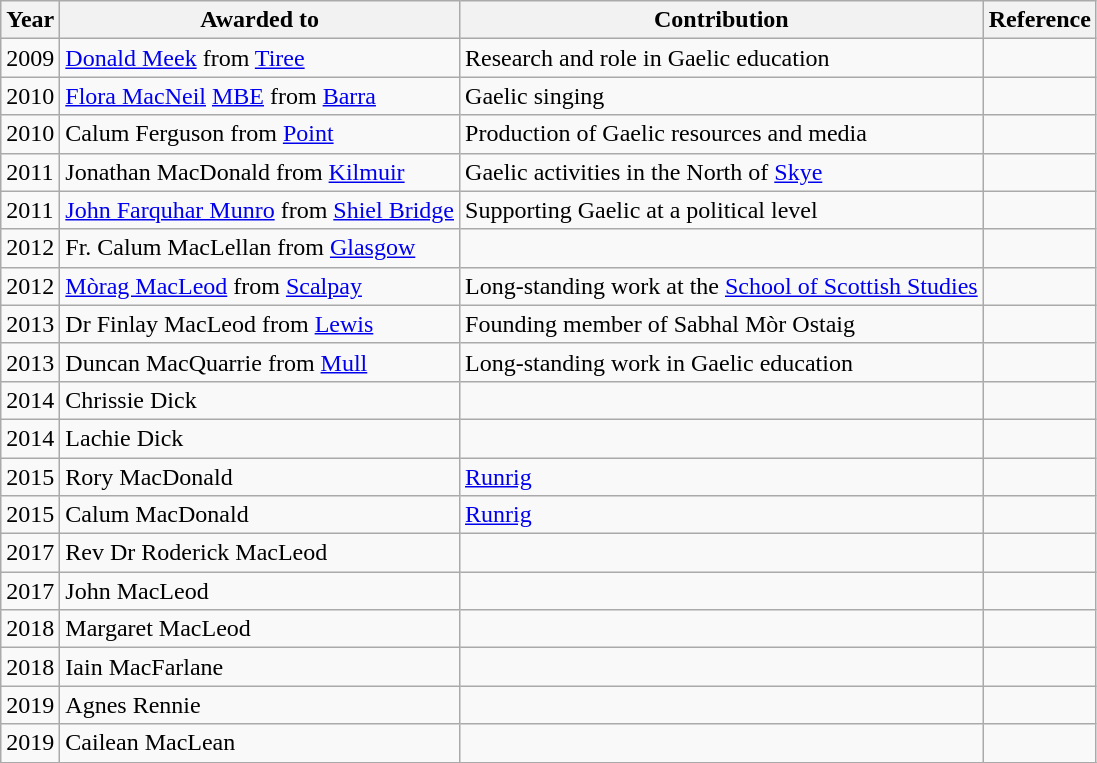<table class="wikitable sortable">
<tr>
<th>Year</th>
<th>Awarded to</th>
<th>Contribution</th>
<th>Reference</th>
</tr>
<tr>
<td>2009</td>
<td><a href='#'>Donald Meek</a> from <a href='#'>Tiree</a></td>
<td>Research and role in Gaelic education</td>
<td></td>
</tr>
<tr>
<td>2010</td>
<td><a href='#'>Flora MacNeil</a> <a href='#'>MBE</a> from <a href='#'>Barra</a></td>
<td>Gaelic singing</td>
<td></td>
</tr>
<tr>
<td>2010</td>
<td>Calum Ferguson from <a href='#'>Point</a></td>
<td>Production of Gaelic resources and media</td>
<td></td>
</tr>
<tr>
<td>2011</td>
<td>Jonathan MacDonald from <a href='#'>Kilmuir</a></td>
<td>Gaelic activities in the North of <a href='#'>Skye</a></td>
<td></td>
</tr>
<tr>
<td>2011</td>
<td><a href='#'>John Farquhar Munro</a> from <a href='#'>Shiel Bridge</a></td>
<td>Supporting Gaelic at a political level</td>
<td></td>
</tr>
<tr>
<td>2012</td>
<td>Fr. Calum MacLellan from <a href='#'>Glasgow</a></td>
<td></td>
<td></td>
</tr>
<tr>
<td>2012</td>
<td><a href='#'>Mòrag MacLeod</a> from <a href='#'>Scalpay</a></td>
<td>Long-standing work at the <a href='#'>School of Scottish Studies</a></td>
<td></td>
</tr>
<tr>
<td>2013</td>
<td>Dr Finlay MacLeod from <a href='#'>Lewis</a></td>
<td>Founding member of Sabhal Mòr Ostaig</td>
<td></td>
</tr>
<tr>
<td>2013</td>
<td>Duncan MacQuarrie from <a href='#'>Mull</a></td>
<td>Long-standing work in Gaelic education</td>
<td></td>
</tr>
<tr>
<td>2014</td>
<td>Chrissie Dick</td>
<td></td>
<td></td>
</tr>
<tr>
<td>2014</td>
<td>Lachie Dick</td>
<td></td>
<td></td>
</tr>
<tr>
<td>2015</td>
<td>Rory MacDonald</td>
<td><a href='#'>Runrig</a></td>
<td></td>
</tr>
<tr>
<td>2015</td>
<td>Calum MacDonald</td>
<td><a href='#'>Runrig</a></td>
<td></td>
</tr>
<tr>
<td>2017</td>
<td>Rev Dr Roderick MacLeod</td>
<td></td>
<td></td>
</tr>
<tr>
<td>2017</td>
<td>John MacLeod</td>
<td></td>
<td></td>
</tr>
<tr>
<td>2018</td>
<td>Margaret MacLeod</td>
<td></td>
<td></td>
</tr>
<tr>
<td>2018</td>
<td>Iain MacFarlane</td>
<td></td>
<td></td>
</tr>
<tr>
<td>2019</td>
<td>Agnes Rennie</td>
<td></td>
<td></td>
</tr>
<tr>
<td>2019</td>
<td>Cailean MacLean</td>
<td></td>
<td></td>
</tr>
<tr>
</tr>
</table>
